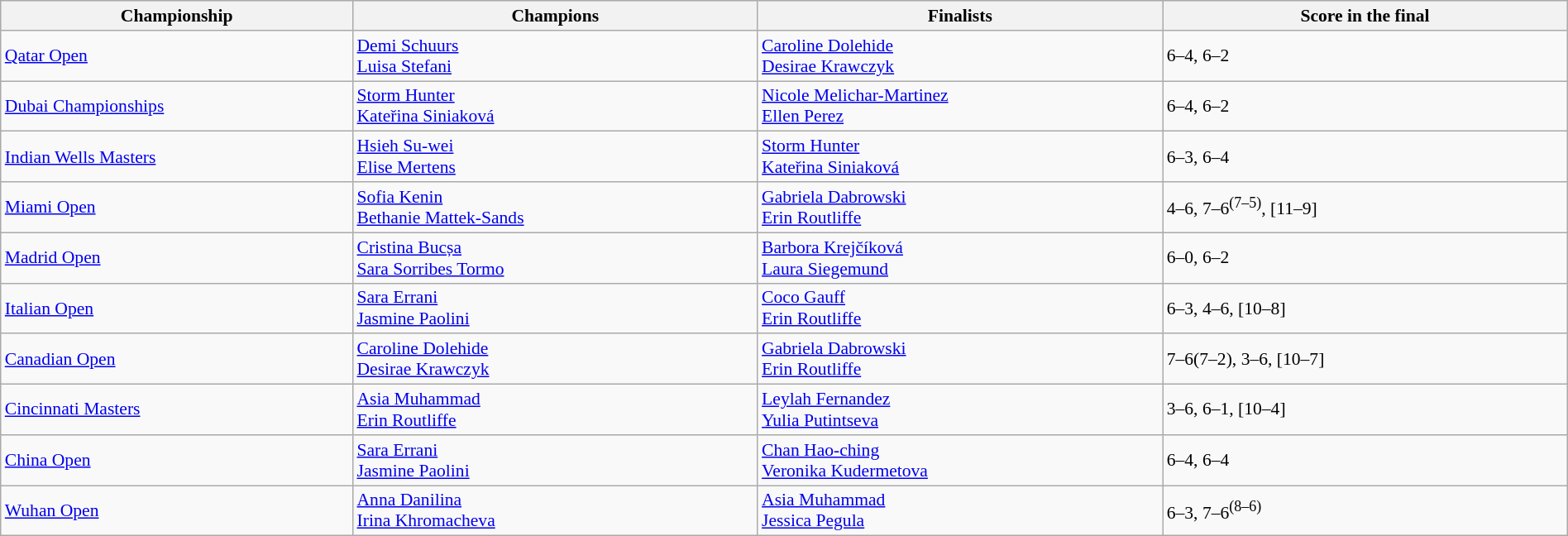<table class="wikitable nowrap" style="font-size:90%;" width="100%">
<tr>
<th style="width: 20%;">Championship</th>
<th style="width: 23%;">Champions</th>
<th style="width: 23%;">Finalists</th>
<th style="width: 23%;">Score in the final</th>
</tr>
<tr>
<td><a href='#'>Qatar Open</a></td>
<td> <a href='#'>Demi Schuurs</a> <br> <a href='#'>Luisa Stefani</a></td>
<td> <a href='#'>Caroline Dolehide</a> <br> <a href='#'>Desirae Krawczyk</a></td>
<td>6–4, 6–2</td>
</tr>
<tr>
<td><a href='#'>Dubai Championships</a></td>
<td> <a href='#'>Storm Hunter</a><br> <a href='#'>Kateřina Siniaková</a></td>
<td> <a href='#'>Nicole Melichar-Martinez</a> <br> <a href='#'>Ellen Perez</a></td>
<td>6–4, 6–2</td>
</tr>
<tr>
<td><a href='#'>Indian Wells Masters</a></td>
<td> <a href='#'>Hsieh Su-wei</a><br> <a href='#'>Elise Mertens</a></td>
<td> <a href='#'>Storm Hunter</a><br> <a href='#'>Kateřina Siniaková</a></td>
<td>6–3, 6–4</td>
</tr>
<tr>
<td><a href='#'>Miami Open</a></td>
<td> <a href='#'>Sofia Kenin</a> <br> <a href='#'>Bethanie Mattek-Sands</a></td>
<td> <a href='#'>Gabriela Dabrowski</a> <br> <a href='#'>Erin Routliffe</a></td>
<td>4–6, 7–6<sup>(7–5)</sup>, [11–9]</td>
</tr>
<tr>
<td><a href='#'>Madrid Open</a></td>
<td> <a href='#'>Cristina Bucșa</a> <br>  <a href='#'>Sara Sorribes Tormo</a></td>
<td> <a href='#'>Barbora Krejčíková</a> <br>  <a href='#'>Laura Siegemund</a></td>
<td>6–0, 6–2</td>
</tr>
<tr>
<td><a href='#'>Italian Open</a></td>
<td> <a href='#'>Sara Errani</a><br> <a href='#'>Jasmine Paolini</a></td>
<td> <a href='#'>Coco Gauff</a><br> <a href='#'>Erin Routliffe</a></td>
<td>6–3, 4–6, [10–8]</td>
</tr>
<tr>
<td><a href='#'>Canadian Open</a></td>
<td> <a href='#'>Caroline Dolehide</a><br> <a href='#'>Desirae Krawczyk</a></td>
<td> <a href='#'>Gabriela Dabrowski</a><br> <a href='#'>Erin Routliffe</a></td>
<td>7–6(7–2), 3–6, [10–7]</td>
</tr>
<tr>
<td><a href='#'>Cincinnati Masters</a></td>
<td> <a href='#'>Asia Muhammad</a><br> <a href='#'>Erin Routliffe</a></td>
<td> <a href='#'>Leylah Fernandez</a><br> <a href='#'>Yulia Putintseva</a></td>
<td>3–6, 6–1, [10–4]</td>
</tr>
<tr>
<td><a href='#'>China Open</a></td>
<td> <a href='#'>Sara Errani</a><br> <a href='#'>Jasmine Paolini</a></td>
<td> <a href='#'>Chan Hao-ching</a><br> <a href='#'>Veronika Kudermetova</a></td>
<td>6–4, 6–4</td>
</tr>
<tr>
<td><a href='#'>Wuhan Open</a></td>
<td> <a href='#'>Anna Danilina</a><br> <a href='#'>Irina Khromacheva</a></td>
<td> <a href='#'>Asia Muhammad</a><br> <a href='#'>Jessica Pegula</a></td>
<td>6–3, 7–6<sup>(8–6)</sup></td>
</tr>
</table>
